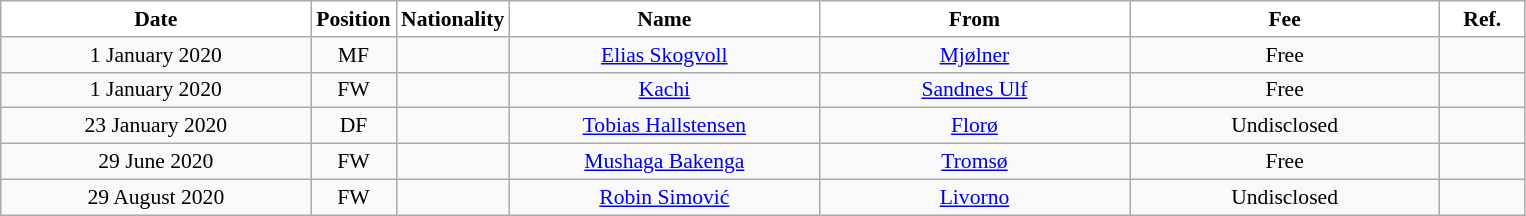<table class="wikitable"  style="text-align:center; font-size:90%; ">
<tr>
<th style="background:#FFFFFF; color:black; width:200px;">Date</th>
<th style="background:#FFFFFF; color:black; width:50px;">Position</th>
<th style="background:#FFFFFF; color:black; width:50px;">Nationality</th>
<th style="background:#FFFFFF; color:black; width:200px;">Name</th>
<th style="background:#FFFFFF; color:black; width:200px;">From</th>
<th style="background:#FFFFFF; color:black; width:200px;">Fee</th>
<th style="background:#FFFFFF; color:black; width:50px;">Ref.</th>
</tr>
<tr>
<td>1 January 2020</td>
<td>MF</td>
<td></td>
<td><a href='#'>Elias Skogvoll</a></td>
<td><a href='#'>Mjølner</a></td>
<td>Free</td>
<td></td>
</tr>
<tr>
<td>1 January 2020</td>
<td>FW</td>
<td></td>
<td><a href='#'>Kachi</a></td>
<td><a href='#'>Sandnes Ulf</a></td>
<td>Free</td>
<td></td>
</tr>
<tr>
<td>23 January 2020</td>
<td>DF</td>
<td></td>
<td><a href='#'>Tobias Hallstensen</a></td>
<td><a href='#'>Florø</a></td>
<td>Undisclosed</td>
<td></td>
</tr>
<tr>
<td>29 June 2020</td>
<td>FW</td>
<td></td>
<td><a href='#'>Mushaga Bakenga</a></td>
<td><a href='#'>Tromsø</a></td>
<td>Free</td>
<td></td>
</tr>
<tr>
<td>29 August 2020</td>
<td>FW</td>
<td></td>
<td><a href='#'>Robin Simović</a></td>
<td><a href='#'>Livorno</a></td>
<td>Undisclosed</td>
<td></td>
</tr>
</table>
